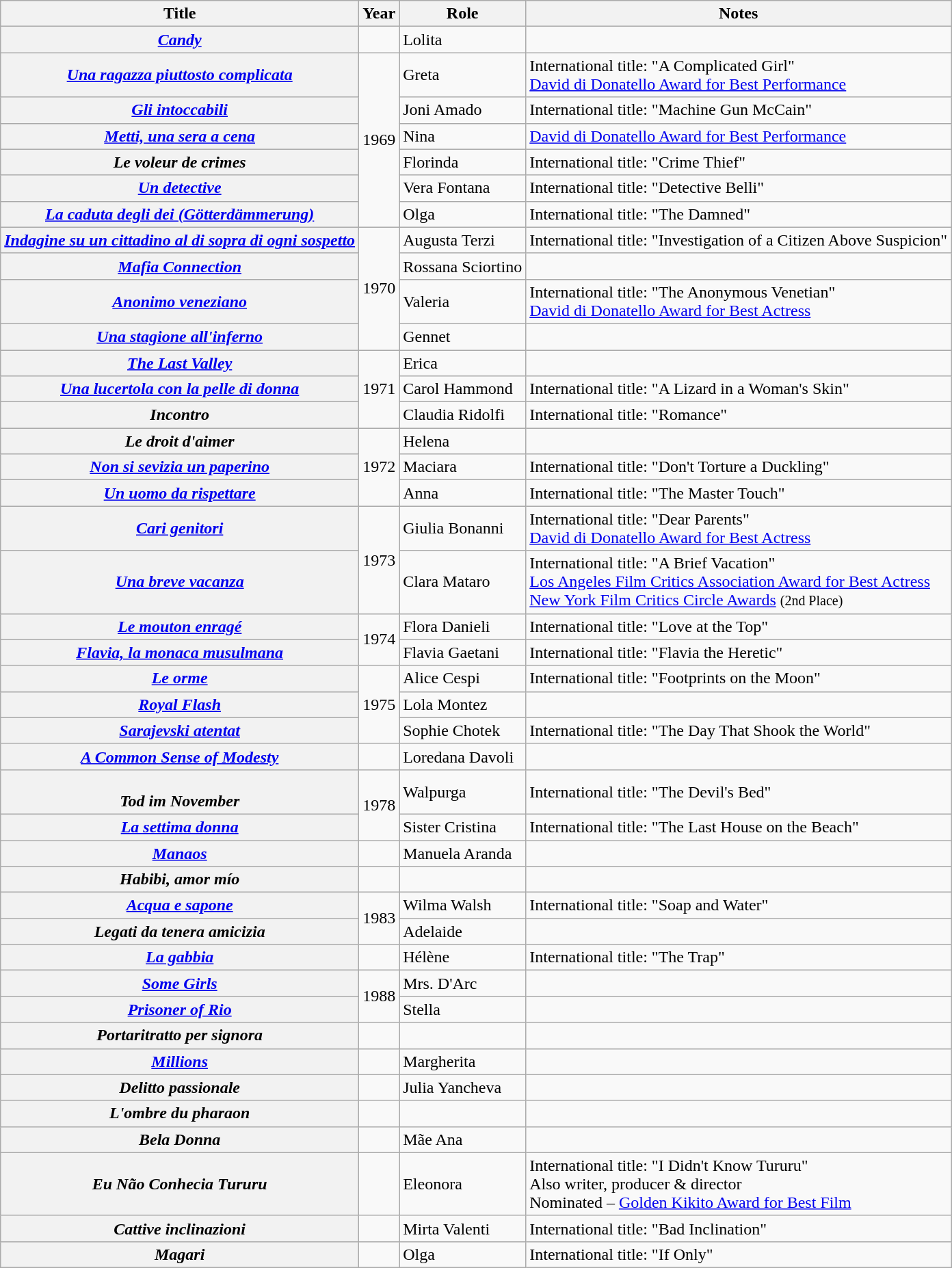<table class="wikitable plainrowheaders sortable">
<tr>
<th scope="col">Title</th>
<th scope="col">Year</th>
<th scope="col">Role</th>
<th scope="col">Notes</th>
</tr>
<tr>
<th scope="row"><em><a href='#'>Candy</a></em></th>
<td></td>
<td>Lolita</td>
<td></td>
</tr>
<tr>
<th scope="row"><em><a href='#'>Una ragazza piuttosto complicata</a></em></th>
<td rowspan="6" style="text-align:center;">1969</td>
<td>Greta</td>
<td>International title: "A Complicated Girl" <br> <a href='#'>David di Donatello Award for Best Performance</a></td>
</tr>
<tr>
<th scope="row"><em><a href='#'>Gli intoccabili</a></em></th>
<td>Joni Amado</td>
<td>International title: "Machine Gun McCain"</td>
</tr>
<tr>
<th scope="row"><em><a href='#'>Metti, una sera a cena</a></em></th>
<td>Nina</td>
<td><a href='#'>David di Donatello Award for Best Performance</a></td>
</tr>
<tr>
<th scope="row"><em>Le voleur de crimes</em></th>
<td>Florinda</td>
<td>International title: "Crime Thief"</td>
</tr>
<tr>
<th scope="row"><em><a href='#'>Un detective</a></em></th>
<td>Vera Fontana</td>
<td>International title: "Detective Belli"</td>
</tr>
<tr>
<th scope="row"><em><a href='#'>La caduta degli dei (Götterdämmerung)</a></em></th>
<td>Olga</td>
<td>International title: "The Damned"</td>
</tr>
<tr>
<th scope="row"><em><a href='#'>Indagine su un cittadino al di sopra di ogni sospetto</a></em></th>
<td rowspan="4" style="text-align:center;">1970</td>
<td>Augusta Terzi</td>
<td>International title: "Investigation of a Citizen Above Suspicion"</td>
</tr>
<tr>
<th scope="row"><em><a href='#'>Mafia Connection</a></em></th>
<td>Rossana Sciortino</td>
<td></td>
</tr>
<tr>
<th scope="row"><em><a href='#'>Anonimo veneziano</a></em></th>
<td>Valeria</td>
<td>International title: "The Anonymous Venetian" <br> <a href='#'>David di Donatello Award for Best Actress</a></td>
</tr>
<tr>
<th scope="row"><em><a href='#'>Una stagione all'inferno</a></em></th>
<td>Gennet</td>
<td></td>
</tr>
<tr>
<th scope="row"><em><a href='#'>The Last Valley</a></em></th>
<td rowspan="3" style="text-align:center;">1971</td>
<td>Erica</td>
<td></td>
</tr>
<tr>
<th scope="row"><em><a href='#'>Una lucertola con la pelle di donna</a></em></th>
<td>Carol Hammond</td>
<td>International title: "A Lizard in a Woman's Skin"</td>
</tr>
<tr>
<th scope="row"><em>Incontro</em></th>
<td>Claudia Ridolfi</td>
<td>International title: "Romance"</td>
</tr>
<tr>
<th scope="row"><em>Le droit d'aimer</em></th>
<td rowspan="3" style="text-align:center;">1972</td>
<td>Helena</td>
<td></td>
</tr>
<tr>
<th scope="row"><em><a href='#'>Non si sevizia un paperino</a></em></th>
<td>Maciara</td>
<td>International title: "Don't Torture a Duckling"</td>
</tr>
<tr>
<th scope="row"><em><a href='#'>Un uomo da rispettare</a></em></th>
<td>Anna</td>
<td>International title: "The Master Touch"</td>
</tr>
<tr>
<th scope="row"><em><a href='#'>Cari genitori</a></em></th>
<td rowspan="2" style="text-align:center;">1973</td>
<td>Giulia Bonanni</td>
<td>International title: "Dear Parents" <br> <a href='#'>David di Donatello Award for Best Actress</a></td>
</tr>
<tr>
<th scope="row"><em><a href='#'>Una breve vacanza</a></em></th>
<td>Clara Mataro</td>
<td>International title: "A Brief Vacation" <br> <a href='#'>Los Angeles Film Critics Association Award for Best Actress</a> <br> <a href='#'>New York Film Critics Circle Awards</a> <small>(2nd Place)</small></td>
</tr>
<tr>
<th scope="row"><em><a href='#'>Le mouton enragé</a></em></th>
<td rowspan="2" style="text-align:center;">1974</td>
<td>Flora Danieli</td>
<td>International title: "Love at the Top"</td>
</tr>
<tr>
<th scope="row"><em><a href='#'>Flavia, la monaca musulmana</a></em></th>
<td>Flavia Gaetani</td>
<td>International title: "Flavia the Heretic"</td>
</tr>
<tr>
<th scope="row"><em><a href='#'>Le orme</a></em></th>
<td rowspan="3" style="text-align:center;">1975</td>
<td>Alice Cespi</td>
<td>International title: "Footprints on the Moon"</td>
</tr>
<tr>
<th scope="row"><em><a href='#'>Royal Flash</a></em></th>
<td>Lola Montez</td>
<td></td>
</tr>
<tr>
<th scope="row"><em><a href='#'>Sarajevski atentat</a></em></th>
<td>Sophie Chotek</td>
<td>International title: "The Day That Shook the World"</td>
</tr>
<tr>
<th scope="row"><em><a href='#'>A Common Sense of Modesty</a></em></th>
<td></td>
<td>Loredana Davoli</td>
<td></td>
</tr>
<tr>
<th scope="row"><em></em> <br> <em>Tod im November</em></th>
<td rowspan="2" style="text-align:center;">1978</td>
<td>Walpurga</td>
<td>International title: "The Devil's Bed"</td>
</tr>
<tr>
<th scope="row"><em><a href='#'>La settima donna</a></em></th>
<td>Sister Cristina</td>
<td>International title: "The Last House on the Beach"</td>
</tr>
<tr>
<th scope="row"><em><a href='#'>Manaos</a></em></th>
<td></td>
<td>Manuela Aranda</td>
<td></td>
</tr>
<tr>
<th scope="row"><em>Habibi, amor mío</em></th>
<td></td>
<td></td>
<td></td>
</tr>
<tr>
<th scope="row"><em><a href='#'>Acqua e sapone</a></em></th>
<td rowspan="2" style="text-align:center;">1983</td>
<td>Wilma Walsh</td>
<td>International title: "Soap and Water"</td>
</tr>
<tr>
<th scope="row"><em>Legati da tenera amicizia</em></th>
<td>Adelaide</td>
<td></td>
</tr>
<tr>
<th scope="row"><em><a href='#'>La gabbia</a></em></th>
<td></td>
<td>Hélène</td>
<td>International title: "The Trap"</td>
</tr>
<tr>
<th scope="row"><em><a href='#'>Some Girls</a></em></th>
<td rowspan="2" style="text-align:center;">1988</td>
<td>Mrs. D'Arc</td>
<td></td>
</tr>
<tr>
<th scope="row"><em><a href='#'>Prisoner of Rio</a></em></th>
<td>Stella</td>
<td></td>
</tr>
<tr>
<th scope="row"><em>Portaritratto per signora</em></th>
<td></td>
<td></td>
<td></td>
</tr>
<tr>
<th scope="row"><em><a href='#'>Millions</a></em></th>
<td></td>
<td>Margherita</td>
<td></td>
</tr>
<tr>
<th scope="row"><em>Delitto passionale</em></th>
<td></td>
<td>Julia Yancheva</td>
<td></td>
</tr>
<tr>
<th scope="row"><em>L'ombre du pharaon</em></th>
<td></td>
<td></td>
<td></td>
</tr>
<tr>
<th scope="row"><em>Bela Donna</em></th>
<td></td>
<td>Mãe Ana</td>
<td></td>
</tr>
<tr>
<th scope="row"><em>Eu Não Conhecia Tururu</em></th>
<td></td>
<td>Eleonora</td>
<td>International title: "I Didn't Know Tururu" <br> Also writer, producer & director <br> Nominated – <a href='#'>Golden Kikito Award for Best Film</a></td>
</tr>
<tr>
<th scope="row"><em>Cattive inclinazioni</em></th>
<td></td>
<td>Mirta Valenti</td>
<td>International title: "Bad Inclination"</td>
</tr>
<tr>
<th scope="row"><em>Magari</em></th>
<td></td>
<td>Olga</td>
<td>International title: "If Only"</td>
</tr>
</table>
